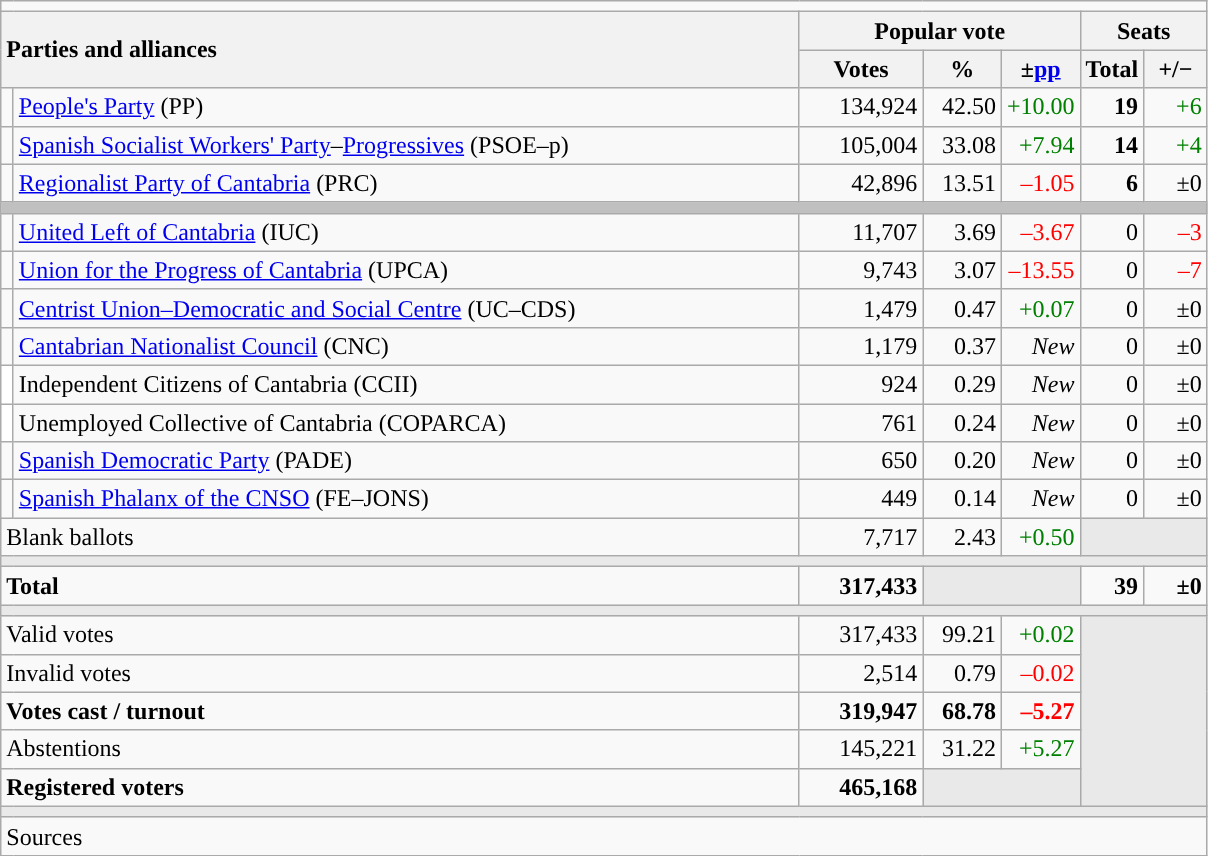<table class="wikitable" style="text-align:right;">
<tr>
<td colspan="7"></td>
</tr>
<tr>
<th style="text-align:left;" rowspan="2" colspan="2" width="525">Parties and alliances</th>
<th colspan="3">Popular vote</th>
<th colspan="2">Seats</th>
</tr>
<tr>
<th width="75">Votes</th>
<th width="45">%</th>
<th width="45">±<a href='#'>pp</a></th>
<th width="35">Total</th>
<th width="35">+/−</th>
</tr>
<tr>
<td width="1" style="color:inherit;background:"></td>
<td align="left"><a href='#'>People's Party</a> (PP)</td>
<td>134,924</td>
<td>42.50</td>
<td style="color:green;">+10.00</td>
<td><strong>19</strong></td>
<td style="color:green;">+6</td>
</tr>
<tr>
<td style="color:inherit;background:"></td>
<td align="left"><a href='#'>Spanish Socialist Workers' Party</a>–<a href='#'>Progressives</a> (PSOE–p)</td>
<td>105,004</td>
<td>33.08</td>
<td style="color:green;">+7.94</td>
<td><strong>14</strong></td>
<td style="color:green;">+4</td>
</tr>
<tr>
<td style="color:inherit;background:"></td>
<td align="left"><a href='#'>Regionalist Party of Cantabria</a> (PRC)</td>
<td>42,896</td>
<td>13.51</td>
<td style="color:red;">–1.05</td>
<td><strong>6</strong></td>
<td>±0</td>
</tr>
<tr>
<td colspan="7" bgcolor="#C0C0C0"></td>
</tr>
<tr>
<td style="color:inherit;background:"></td>
<td align="left"><a href='#'>United Left of Cantabria</a> (IUC)</td>
<td>11,707</td>
<td>3.69</td>
<td style="color:red;">–3.67</td>
<td>0</td>
<td style="color:red;">–3</td>
</tr>
<tr>
<td style="color:inherit;background:"></td>
<td align="left"><a href='#'>Union for the Progress of Cantabria</a> (UPCA)</td>
<td>9,743</td>
<td>3.07</td>
<td style="color:red;">–13.55</td>
<td>0</td>
<td style="color:red;">–7</td>
</tr>
<tr>
<td style="color:inherit;background:"></td>
<td align="left"><a href='#'>Centrist Union–Democratic and Social Centre</a> (UC–CDS)</td>
<td>1,479</td>
<td>0.47</td>
<td style="color:green;">+0.07</td>
<td>0</td>
<td>±0</td>
</tr>
<tr>
<td style="color:inherit;background:"></td>
<td align="left"><a href='#'>Cantabrian Nationalist Council</a> (CNC)</td>
<td>1,179</td>
<td>0.37</td>
<td><em>New</em></td>
<td>0</td>
<td>±0</td>
</tr>
<tr>
<td bgcolor="white"></td>
<td align="left">Independent Citizens of Cantabria (CCII)</td>
<td>924</td>
<td>0.29</td>
<td><em>New</em></td>
<td>0</td>
<td>±0</td>
</tr>
<tr>
<td bgcolor="white"></td>
<td align="left">Unemployed Collective of Cantabria (COPARCA)</td>
<td>761</td>
<td>0.24</td>
<td><em>New</em></td>
<td>0</td>
<td>±0</td>
</tr>
<tr>
<td style="color:inherit;background:"></td>
<td align="left"><a href='#'>Spanish Democratic Party</a> (PADE)</td>
<td>650</td>
<td>0.20</td>
<td><em>New</em></td>
<td>0</td>
<td>±0</td>
</tr>
<tr>
<td style="color:inherit;background:"></td>
<td align="left"><a href='#'>Spanish Phalanx of the CNSO</a> (FE–JONS)</td>
<td>449</td>
<td>0.14</td>
<td><em>New</em></td>
<td>0</td>
<td>±0</td>
</tr>
<tr>
<td align="left" colspan="2">Blank ballots</td>
<td>7,717</td>
<td>2.43</td>
<td style="color:green;">+0.50</td>
<td bgcolor="#E9E9E9" colspan="2"></td>
</tr>
<tr>
<td colspan="7" bgcolor="#E9E9E9"></td>
</tr>
<tr style="font-weight:bold;">
<td align="left" colspan="2">Total</td>
<td>317,433</td>
<td bgcolor="#E9E9E9" colspan="2"></td>
<td>39</td>
<td>±0</td>
</tr>
<tr>
<td colspan="7" bgcolor="#E9E9E9"></td>
</tr>
<tr>
<td align="left" colspan="2">Valid votes</td>
<td>317,433</td>
<td>99.21</td>
<td style="color:green;">+0.02</td>
<td bgcolor="#E9E9E9" colspan="2" rowspan="5"></td>
</tr>
<tr>
<td align="left" colspan="2">Invalid votes</td>
<td>2,514</td>
<td>0.79</td>
<td style="color:red;">–0.02</td>
</tr>
<tr style="font-weight:bold;">
<td align="left" colspan="2">Votes cast / turnout</td>
<td>319,947</td>
<td>68.78</td>
<td style="color:red;">–5.27</td>
</tr>
<tr>
<td align="left" colspan="2">Abstentions</td>
<td>145,221</td>
<td>31.22</td>
<td style="color:green;">+5.27</td>
</tr>
<tr style="font-weight:bold;">
<td align="left" colspan="2">Registered voters</td>
<td>465,168</td>
<td bgcolor="#E9E9E9" colspan="2"></td>
</tr>
<tr>
<td colspan="7" bgcolor="#E9E9E9"></td>
</tr>
<tr>
<td align="left" colspan="7">Sources</td>
</tr>
</table>
